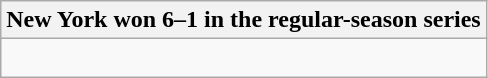<table class="wikitable collapsible collapsed">
<tr>
<th>New York won 6–1 in the regular-season series</th>
</tr>
<tr>
<td><br>





</td>
</tr>
</table>
